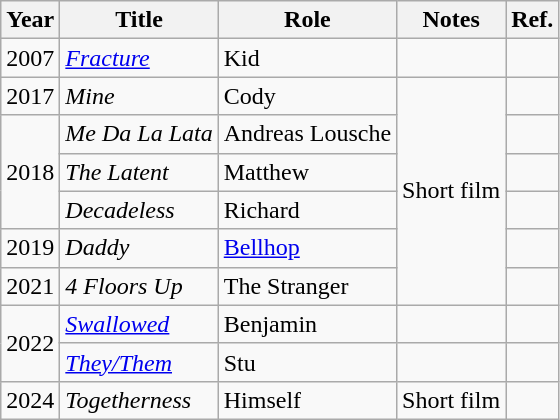<table class="wikitable">
<tr>
<th>Year</th>
<th>Title</th>
<th>Role</th>
<th>Notes</th>
<th>Ref.</th>
</tr>
<tr>
<td>2007</td>
<td><em><a href='#'>Fracture</a></em></td>
<td>Kid</td>
<td></td>
<td></td>
</tr>
<tr>
<td>2017</td>
<td><em>Mine</em></td>
<td>Cody</td>
<td rowspan="6">Short film</td>
<td></td>
</tr>
<tr>
<td rowspan="3">2018</td>
<td><em>Me Da La Lata</em></td>
<td>Andreas Lousche</td>
<td></td>
</tr>
<tr>
<td><em>The Latent</em></td>
<td>Matthew</td>
<td></td>
</tr>
<tr>
<td><em>Decadeless</em></td>
<td>Richard</td>
<td></td>
</tr>
<tr>
<td>2019</td>
<td><em>Daddy</em></td>
<td><a href='#'>Bellhop</a></td>
<td></td>
</tr>
<tr>
<td>2021</td>
<td><em>4 Floors Up</em></td>
<td>The Stranger</td>
<td></td>
</tr>
<tr>
<td rowspan="2">2022</td>
<td><em><a href='#'>Swallowed</a></em></td>
<td>Benjamin</td>
<td></td>
<td></td>
</tr>
<tr>
<td><em><a href='#'>They/Them</a></em></td>
<td>Stu</td>
<td></td>
<td></td>
</tr>
<tr>
<td>2024</td>
<td><em>Togetherness</em></td>
<td>Himself</td>
<td>Short film</td>
<td></td>
</tr>
</table>
